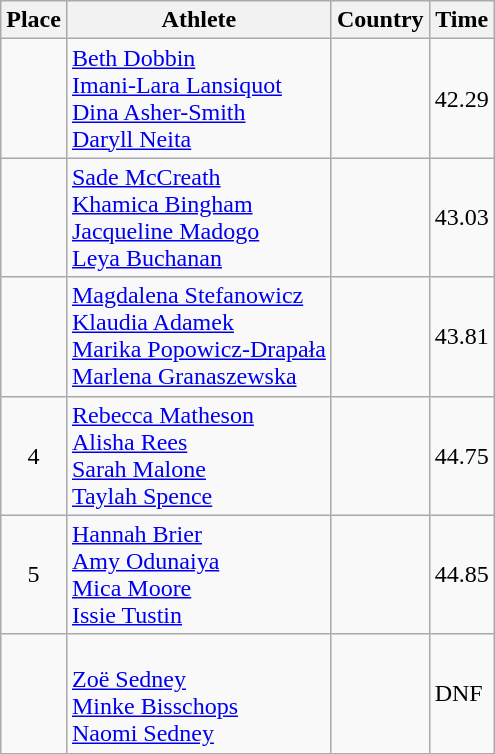<table class="wikitable">
<tr>
<th>Place</th>
<th>Athlete</th>
<th>Country</th>
<th>Time</th>
</tr>
<tr>
<td align=center></td>
<td><a href='#'>Beth Dobbin</a><br><a href='#'>Imani-Lara Lansiquot</a><br><a href='#'>Dina Asher-Smith</a><br><a href='#'>Daryll Neita</a></td>
<td></td>
<td>42.29</td>
</tr>
<tr>
<td align=center></td>
<td><a href='#'>Sade McCreath</a><br><a href='#'>Khamica Bingham</a><br><a href='#'>Jacqueline Madogo</a><br><a href='#'>Leya Buchanan</a></td>
<td></td>
<td>43.03</td>
</tr>
<tr>
<td align=center></td>
<td><a href='#'>Magdalena Stefanowicz</a><br><a href='#'>Klaudia Adamek</a><br><a href='#'>Marika Popowicz-Drapała</a><br><a href='#'>Marlena Granaszewska</a></td>
<td></td>
<td>43.81</td>
</tr>
<tr>
<td align=center>4</td>
<td><a href='#'>Rebecca Matheson</a><br><a href='#'>Alisha Rees</a><br><a href='#'>Sarah Malone</a><br><a href='#'>Taylah Spence</a></td>
<td></td>
<td>44.75</td>
</tr>
<tr>
<td align=center>5</td>
<td><a href='#'>Hannah Brier</a><br><a href='#'>Amy Odunaiya</a><br><a href='#'>Mica Moore</a><br><a href='#'>Issie Tustin</a></td>
<td></td>
<td>44.85</td>
</tr>
<tr>
<td align=center></td>
<td><br><a href='#'>Zoë Sedney</a><br><a href='#'>Minke Bisschops</a><br><a href='#'>Naomi Sedney</a></td>
<td></td>
<td>DNF</td>
</tr>
</table>
